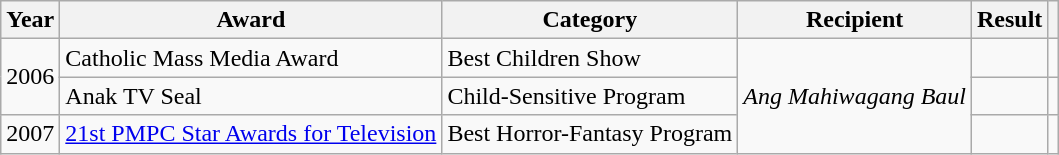<table class="wikitable">
<tr>
<th>Year</th>
<th>Award</th>
<th>Category</th>
<th>Recipient</th>
<th>Result</th>
<th></th>
</tr>
<tr>
<td rowspan=2>2006</td>
<td>Catholic Mass Media Award</td>
<td>Best Children Show</td>
<td rowspan=3><em>Ang Mahiwagang Baul</em></td>
<td></td>
<td></td>
</tr>
<tr>
<td>Anak TV Seal</td>
<td>Child-Sensitive Program</td>
<td></td>
<td></td>
</tr>
<tr>
<td>2007</td>
<td><a href='#'>21st PMPC Star Awards for Television</a></td>
<td>Best Horror-Fantasy Program</td>
<td></td>
<td></td>
</tr>
</table>
